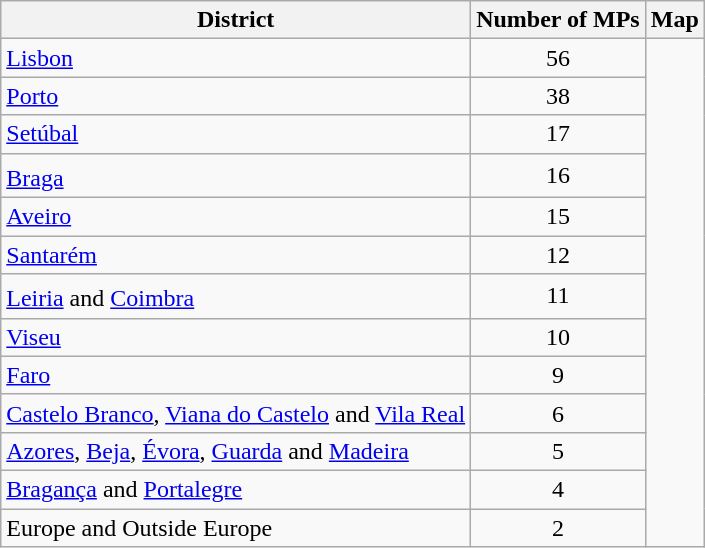<table class="wikitable">
<tr>
<th>District</th>
<th>Number of MPs</th>
<th>Map</th>
</tr>
<tr>
<td><a href='#'>Lisbon</a></td>
<td style="text-align:center;">56</td>
<td style="text-align:center;" rowspan="13"><br>





















</td>
</tr>
<tr>
<td><a href='#'>Porto</a></td>
<td style="text-align:center;">38</td>
</tr>
<tr>
<td><a href='#'>Setúbal</a></td>
<td style="text-align:center;">17</td>
</tr>
<tr>
<td><a href='#'>Braga</a><sup></sup></td>
<td style="text-align:center;">16</td>
</tr>
<tr>
<td><a href='#'>Aveiro</a></td>
<td style="text-align:center;">15</td>
</tr>
<tr>
<td><a href='#'>Santarém</a></td>
<td style="text-align:center;">12</td>
</tr>
<tr>
<td><a href='#'>Leiria</a> and <a href='#'>Coimbra</a><sup></sup></td>
<td style="text-align:center;">11</td>
</tr>
<tr>
<td><a href='#'>Viseu</a></td>
<td style="text-align:center;">10</td>
</tr>
<tr>
<td><a href='#'>Faro</a></td>
<td style="text-align:center;">9</td>
</tr>
<tr>
<td><a href='#'>Castelo Branco</a>, <a href='#'>Viana do Castelo</a> and <a href='#'>Vila Real</a></td>
<td style="text-align:center;">6</td>
</tr>
<tr>
<td><a href='#'>Azores</a>, <a href='#'>Beja</a>, <a href='#'>Évora</a>, <a href='#'>Guarda</a> and <a href='#'>Madeira</a></td>
<td style="text-align:center;">5</td>
</tr>
<tr>
<td><a href='#'>Bragança</a> and <a href='#'>Portalegre</a></td>
<td style="text-align:center;">4</td>
</tr>
<tr>
<td>Europe and Outside Europe</td>
<td style="text-align:center;">2</td>
</tr>
</table>
